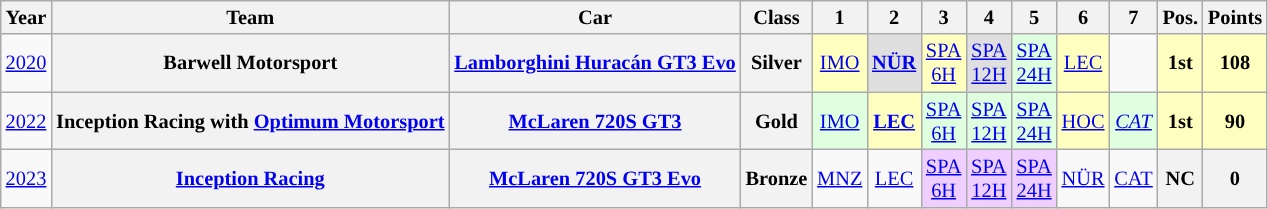<table class="wikitable" border="1" style="text-align:center; font-size:85%;">
<tr>
<th>Year</th>
<th>Team</th>
<th>Car</th>
<th>Class</th>
<th>1</th>
<th>2</th>
<th>3</th>
<th>4</th>
<th>5</th>
<th>6</th>
<th>7</th>
<th>Pos.</th>
<th>Points</th>
</tr>
<tr>
<td><a href='#'>2020</a></td>
<th nowrap>Barwell Motorsport</th>
<th nowrap><a href='#'>Lamborghini Huracán GT3 Evo</a></th>
<th>Silver</th>
<td style="background:#FFFFBF;"><a href='#'>IMO</a><br></td>
<td style="background:#dfdfdf;"><strong><a href='#'>NÜR</a></strong><br></td>
<td style="background:#FFFFBF;"><a href='#'>SPA<br>6H</a><br></td>
<td style="background:#dfdfdf;"><a href='#'>SPA<br>12H</a><br></td>
<td style="background:#dfffdf;"><a href='#'>SPA<br>24H</a><br></td>
<td style="background:#FFFFBF;"><a href='#'>LEC</a><br></td>
<td></td>
<th style="background:#FFFFBF">1st</th>
<th style="background:#FFFFBF">108</th>
</tr>
<tr>
<td><a href='#'>2022</a></td>
<th nowrap>Inception Racing with <a href='#'>Optimum Motorsport</a></th>
<th nowrap><a href='#'>McLaren 720S GT3</a></th>
<th>Gold</th>
<td style="background:#DFFFDF;"><a href='#'>IMO</a><br></td>
<td style="background:#FFFFBF;"><strong><a href='#'>LEC</a></strong><br></td>
<td style="background:#DFFFDF;"><a href='#'>SPA<br>6H</a><br></td>
<td style="background:#DFFFDF;"><a href='#'>SPA<br>12H</a><br></td>
<td style="background:#DFFFDF;"><a href='#'>SPA<br>24H</a><br></td>
<td style="background:#FFFFBF;"><a href='#'>HOC</a><br></td>
<td style="background:#DFFFDF;"><em><a href='#'>CAT</a></em><br></td>
<th style="background:#FFFFBF">1st</th>
<th style="background:#FFFFBF">90</th>
</tr>
<tr>
<td><a href='#'>2023</a></td>
<th><a href='#'>Inception Racing</a></th>
<th><a href='#'>McLaren 720S GT3 Evo</a></th>
<th>Bronze</th>
<td><a href='#'>MNZ</a></td>
<td><a href='#'>LEC</a></td>
<td style="background:#efcfff;"><a href='#'>SPA<br>6H</a><br></td>
<td style="background:#efcfff;"><a href='#'>SPA<br>12H</a><br></td>
<td style="background:#efcfff;"><a href='#'>SPA<br>24H</a><br></td>
<td><a href='#'>NÜR</a></td>
<td><a href='#'>CAT</a></td>
<th>NC</th>
<th>0</th>
</tr>
</table>
